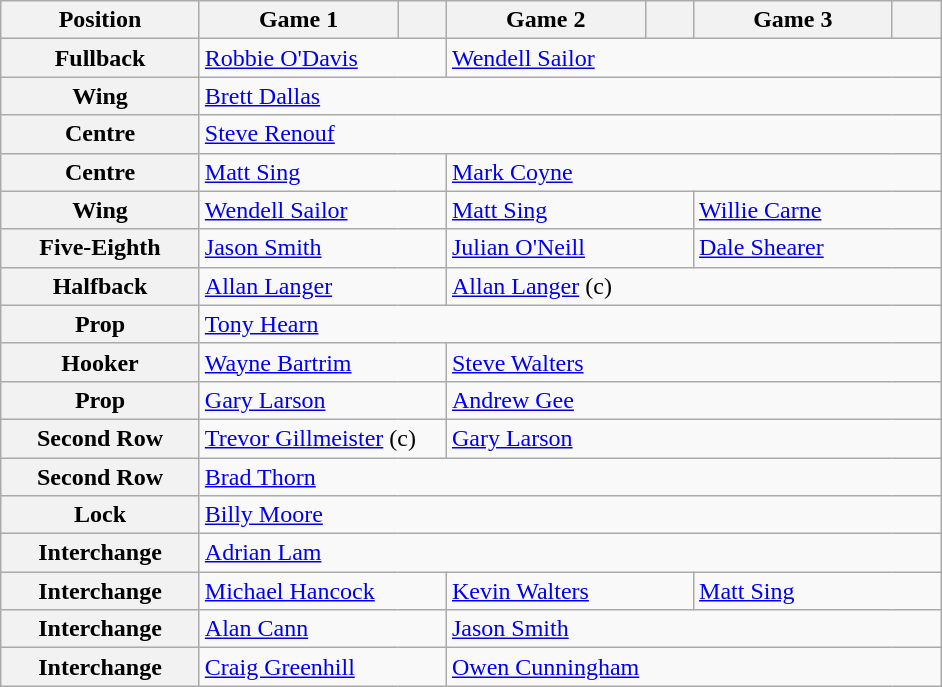<table class="wikitable">
<tr>
<th style="width:125px;">Position</th>
<th style="width:125px;">Game 1</th>
<th style="width:25px;"></th>
<th style="width:125px;">Game 2</th>
<th style="width:25px;"></th>
<th style="width:125px;">Game 3</th>
<th style="width:25px;"></th>
</tr>
<tr>
<th>Fullback</th>
<td colspan="2"> <a href='#'>Robbie O'Davis</a></td>
<td colspan="4"> <a href='#'>Wendell Sailor</a></td>
</tr>
<tr>
<th>Wing</th>
<td colspan="6"> <a href='#'>Brett Dallas</a></td>
</tr>
<tr>
<th>Centre</th>
<td colspan="6"> <a href='#'>Steve Renouf</a></td>
</tr>
<tr>
<th>Centre</th>
<td colspan="2"> <a href='#'>Matt Sing</a></td>
<td colspan="4"> <a href='#'>Mark Coyne</a></td>
</tr>
<tr>
<th>Wing</th>
<td colspan="2"> <a href='#'>Wendell Sailor</a></td>
<td colspan="2"> <a href='#'>Matt Sing</a></td>
<td colspan="2"> <a href='#'>Willie Carne</a></td>
</tr>
<tr>
<th>Five-Eighth</th>
<td colspan="2"> <a href='#'>Jason Smith</a></td>
<td colspan="2"> <a href='#'>Julian O'Neill</a></td>
<td colspan="2"> <a href='#'>Dale Shearer</a></td>
</tr>
<tr>
<th>Halfback</th>
<td colspan="2"> <a href='#'>Allan Langer</a></td>
<td colspan="4"> <a href='#'>Allan Langer</a> (c)</td>
</tr>
<tr>
<th>Prop</th>
<td colspan="6"> <a href='#'>Tony Hearn</a></td>
</tr>
<tr>
<th>Hooker</th>
<td colspan="2"> <a href='#'>Wayne Bartrim</a></td>
<td colspan="4"> <a href='#'>Steve Walters</a></td>
</tr>
<tr>
<th>Prop</th>
<td colspan="2"> <a href='#'>Gary Larson</a></td>
<td colspan="4"> <a href='#'>Andrew Gee</a></td>
</tr>
<tr>
<th>Second Row</th>
<td colspan="2"> <a href='#'>Trevor Gillmeister</a> (c)</td>
<td colspan="4"> <a href='#'>Gary Larson</a></td>
</tr>
<tr>
<th>Second Row</th>
<td colspan="6"> <a href='#'>Brad Thorn</a></td>
</tr>
<tr>
<th>Lock</th>
<td colspan="6"> <a href='#'>Billy Moore</a></td>
</tr>
<tr>
<th>Interchange</th>
<td colspan="6"> <a href='#'>Adrian Lam</a></td>
</tr>
<tr>
<th>Interchange</th>
<td colspan="2"> <a href='#'>Michael Hancock</a></td>
<td colspan="2"> <a href='#'>Kevin Walters</a></td>
<td colspan="2"> <a href='#'>Matt Sing</a></td>
</tr>
<tr>
<th>Interchange</th>
<td colspan="2"> <a href='#'>Alan Cann</a></td>
<td colspan="4"> <a href='#'>Jason Smith</a></td>
</tr>
<tr>
<th>Interchange</th>
<td colspan="2"> <a href='#'>Craig Greenhill</a></td>
<td colspan="4"> <a href='#'>Owen Cunningham</a></td>
</tr>
</table>
